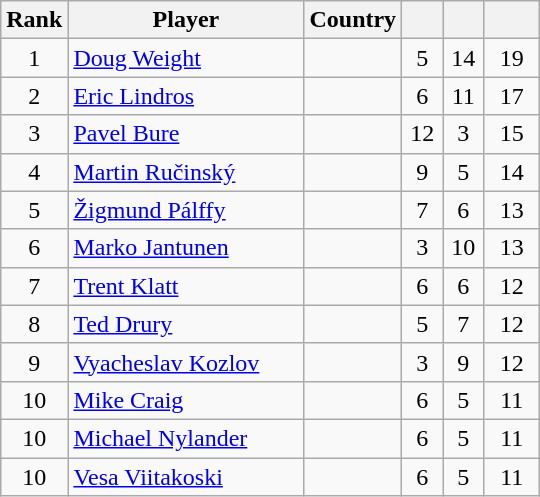<table class="wikitable sortable" style="text-align: center;">
<tr>
<th width=30>Rank</th>
<th width=150>Player</th>
<th>Country</th>
<th width=20></th>
<th width=20></th>
<th width=30></th>
</tr>
<tr>
<td>1</td>
<td align=left><a href='#'>Doug Weight</a></td>
<td align=left></td>
<td>5</td>
<td>14</td>
<td>19</td>
</tr>
<tr>
<td>2</td>
<td align=left><a href='#'>Eric Lindros</a></td>
<td align=left></td>
<td>6</td>
<td>11</td>
<td>17</td>
</tr>
<tr>
<td>3</td>
<td align=left><a href='#'>Pavel Bure</a></td>
<td align=left></td>
<td>12</td>
<td>3</td>
<td>15</td>
</tr>
<tr>
<td>4</td>
<td align=left><a href='#'>Martin Ručinský</a></td>
<td align=left></td>
<td>9</td>
<td>5</td>
<td>14</td>
</tr>
<tr>
<td>5</td>
<td align=left><a href='#'>Žigmund Pálffy</a></td>
<td align=left></td>
<td>7</td>
<td>6</td>
<td>13</td>
</tr>
<tr>
<td>6</td>
<td align=left><a href='#'>Marko Jantunen</a></td>
<td align=left></td>
<td>3</td>
<td>10</td>
<td>13</td>
</tr>
<tr>
<td>7</td>
<td align=left><a href='#'>Trent Klatt</a></td>
<td align=left></td>
<td>6</td>
<td>6</td>
<td>12</td>
</tr>
<tr>
<td>8</td>
<td align=left><a href='#'>Ted Drury</a></td>
<td align=left></td>
<td>5</td>
<td>7</td>
<td>12</td>
</tr>
<tr>
<td>9</td>
<td align=left><a href='#'>Vyacheslav Kozlov</a></td>
<td align=left></td>
<td>3</td>
<td>9</td>
<td>12</td>
</tr>
<tr>
<td>10</td>
<td align=left><a href='#'>Mike Craig</a></td>
<td align=left></td>
<td>6</td>
<td>5</td>
<td>11</td>
</tr>
<tr>
<td>10</td>
<td align=left><a href='#'>Michael Nylander</a></td>
<td align=left></td>
<td>6</td>
<td>5</td>
<td>11</td>
</tr>
<tr>
<td>10</td>
<td align=left><a href='#'>Vesa Viitakoski</a></td>
<td align=left></td>
<td>6</td>
<td>5</td>
<td>11</td>
</tr>
</table>
